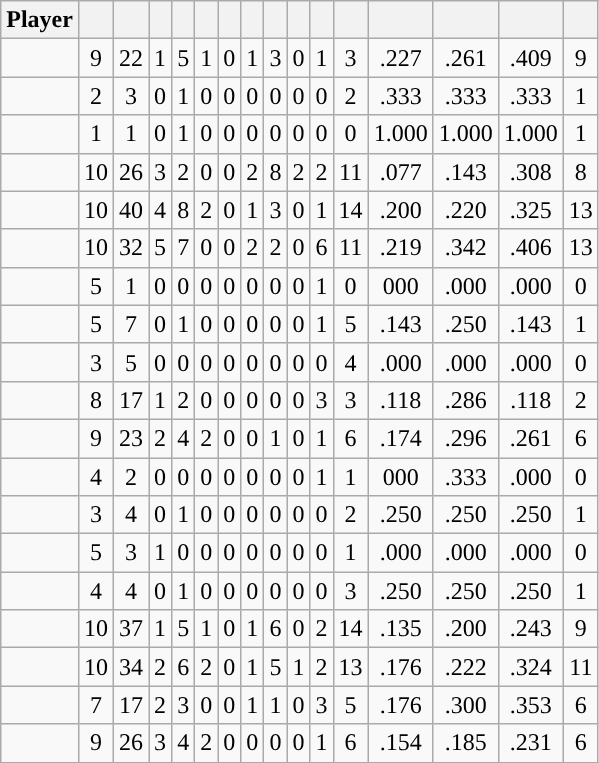<table class="wikitable sortable" style="text-align:center;">
<tr>
<th>Player</th>
<th></th>
<th></th>
<th></th>
<th></th>
<th></th>
<th></th>
<th></th>
<th></th>
<th></th>
<th></th>
<th></th>
<th></th>
<th></th>
<th></th>
<th></th>
</tr>
<tr>
<td align=left></td>
<td>9</td>
<td>22</td>
<td>1</td>
<td>5</td>
<td>1</td>
<td>0</td>
<td>1</td>
<td>3</td>
<td>0</td>
<td>1</td>
<td>3</td>
<td>.227</td>
<td>.261</td>
<td>.409</td>
<td>9</td>
</tr>
<tr>
<td align=left></td>
<td>2</td>
<td>3</td>
<td>0</td>
<td>1</td>
<td>0</td>
<td>0</td>
<td>0</td>
<td>0</td>
<td>0</td>
<td>0</td>
<td>2</td>
<td>.333</td>
<td>.333</td>
<td>.333</td>
<td>1</td>
</tr>
<tr>
<td align=left></td>
<td>1</td>
<td>1</td>
<td>0</td>
<td>1</td>
<td>0</td>
<td>0</td>
<td>0</td>
<td>0</td>
<td>0</td>
<td>0</td>
<td>0</td>
<td>1.000</td>
<td>1.000</td>
<td>1.000</td>
<td>1</td>
</tr>
<tr>
<td align=left></td>
<td>10</td>
<td>26</td>
<td>3</td>
<td>2</td>
<td>0</td>
<td>0</td>
<td>2</td>
<td>8</td>
<td>2</td>
<td>2</td>
<td>11</td>
<td>.077</td>
<td>.143</td>
<td>.308</td>
<td>8</td>
</tr>
<tr>
<td align=left></td>
<td>10</td>
<td>40</td>
<td>4</td>
<td>8</td>
<td>2</td>
<td>0</td>
<td>1</td>
<td>3</td>
<td>0</td>
<td>1</td>
<td>14</td>
<td>.200</td>
<td>.220</td>
<td>.325</td>
<td>13</td>
</tr>
<tr>
<td align=left></td>
<td>10</td>
<td>32</td>
<td>5</td>
<td>7</td>
<td>0</td>
<td>0</td>
<td>2</td>
<td>2</td>
<td>0</td>
<td>6</td>
<td>11</td>
<td>.219</td>
<td>.342</td>
<td>.406</td>
<td>13</td>
</tr>
<tr>
<td align=left></td>
<td>5</td>
<td>1</td>
<td>0</td>
<td>0</td>
<td>0</td>
<td>0</td>
<td>0</td>
<td>0</td>
<td>0</td>
<td>1</td>
<td>0</td>
<td>000</td>
<td>.000</td>
<td>.000</td>
<td>0</td>
</tr>
<tr>
<td align=left></td>
<td>5</td>
<td>7</td>
<td>0</td>
<td>1</td>
<td>0</td>
<td>0</td>
<td>0</td>
<td>0</td>
<td>0</td>
<td>1</td>
<td>5</td>
<td>.143</td>
<td>.250</td>
<td>.143</td>
<td>1</td>
</tr>
<tr>
<td align=left></td>
<td>3</td>
<td>5</td>
<td>0</td>
<td>0</td>
<td>0</td>
<td>0</td>
<td>0</td>
<td>0</td>
<td>0</td>
<td>0</td>
<td>4</td>
<td>.000</td>
<td>.000</td>
<td>.000</td>
<td>0</td>
</tr>
<tr>
<td align=left></td>
<td>8</td>
<td>17</td>
<td>1</td>
<td>2</td>
<td>0</td>
<td>0</td>
<td>0</td>
<td>0</td>
<td>0</td>
<td>3</td>
<td>3</td>
<td>.118</td>
<td>.286</td>
<td>.118</td>
<td>2</td>
</tr>
<tr>
<td align=left></td>
<td>9</td>
<td>23</td>
<td>2</td>
<td>4</td>
<td>2</td>
<td>0</td>
<td>0</td>
<td>1</td>
<td>0</td>
<td>1</td>
<td>6</td>
<td>.174</td>
<td>.296</td>
<td>.261</td>
<td>6</td>
</tr>
<tr>
<td align=left></td>
<td>4</td>
<td>2</td>
<td>0</td>
<td>0</td>
<td>0</td>
<td>0</td>
<td>0</td>
<td>0</td>
<td>0</td>
<td>1</td>
<td>1</td>
<td>000</td>
<td>.333</td>
<td>.000</td>
<td>0</td>
</tr>
<tr>
<td align=left></td>
<td>3</td>
<td>4</td>
<td>0</td>
<td>1</td>
<td>0</td>
<td>0</td>
<td>0</td>
<td>0</td>
<td>0</td>
<td>0</td>
<td>2</td>
<td>.250</td>
<td>.250</td>
<td>.250</td>
<td>1</td>
</tr>
<tr>
<td align=left></td>
<td>5</td>
<td>3</td>
<td>1</td>
<td>0</td>
<td>0</td>
<td>0</td>
<td>0</td>
<td>0</td>
<td>0</td>
<td>0</td>
<td>1</td>
<td>.000</td>
<td>.000</td>
<td>.000</td>
<td>0</td>
</tr>
<tr>
<td align=left></td>
<td>4</td>
<td>4</td>
<td>0</td>
<td>1</td>
<td>0</td>
<td>0</td>
<td>0</td>
<td>0</td>
<td>0</td>
<td>0</td>
<td>3</td>
<td>.250</td>
<td>.250</td>
<td>.250</td>
<td>1</td>
</tr>
<tr>
<td align=left></td>
<td>10</td>
<td>37</td>
<td>1</td>
<td>5</td>
<td>1</td>
<td>0</td>
<td>1</td>
<td>6</td>
<td>0</td>
<td>2</td>
<td>14</td>
<td>.135</td>
<td>.200</td>
<td>.243</td>
<td>9</td>
</tr>
<tr>
<td align=left></td>
<td>10</td>
<td>34</td>
<td>2</td>
<td>6</td>
<td>2</td>
<td>0</td>
<td>1</td>
<td>5</td>
<td>1</td>
<td>2</td>
<td>13</td>
<td>.176</td>
<td>.222</td>
<td>.324</td>
<td>11</td>
</tr>
<tr>
<td align=left></td>
<td>7</td>
<td>17</td>
<td>2</td>
<td>3</td>
<td>0</td>
<td>0</td>
<td>1</td>
<td>1</td>
<td>0</td>
<td>3</td>
<td>5</td>
<td>.176</td>
<td>.300</td>
<td>.353</td>
<td>6</td>
</tr>
<tr>
<td align=left></td>
<td>9</td>
<td>26</td>
<td>3</td>
<td>4</td>
<td>2</td>
<td>0</td>
<td>0</td>
<td>0</td>
<td>0</td>
<td>1</td>
<td>6</td>
<td>.154</td>
<td>.185</td>
<td>.231</td>
<td>6</td>
</tr>
<tr>
</tr>
<tr class="sortbottom|}">
</tr>
</table>
